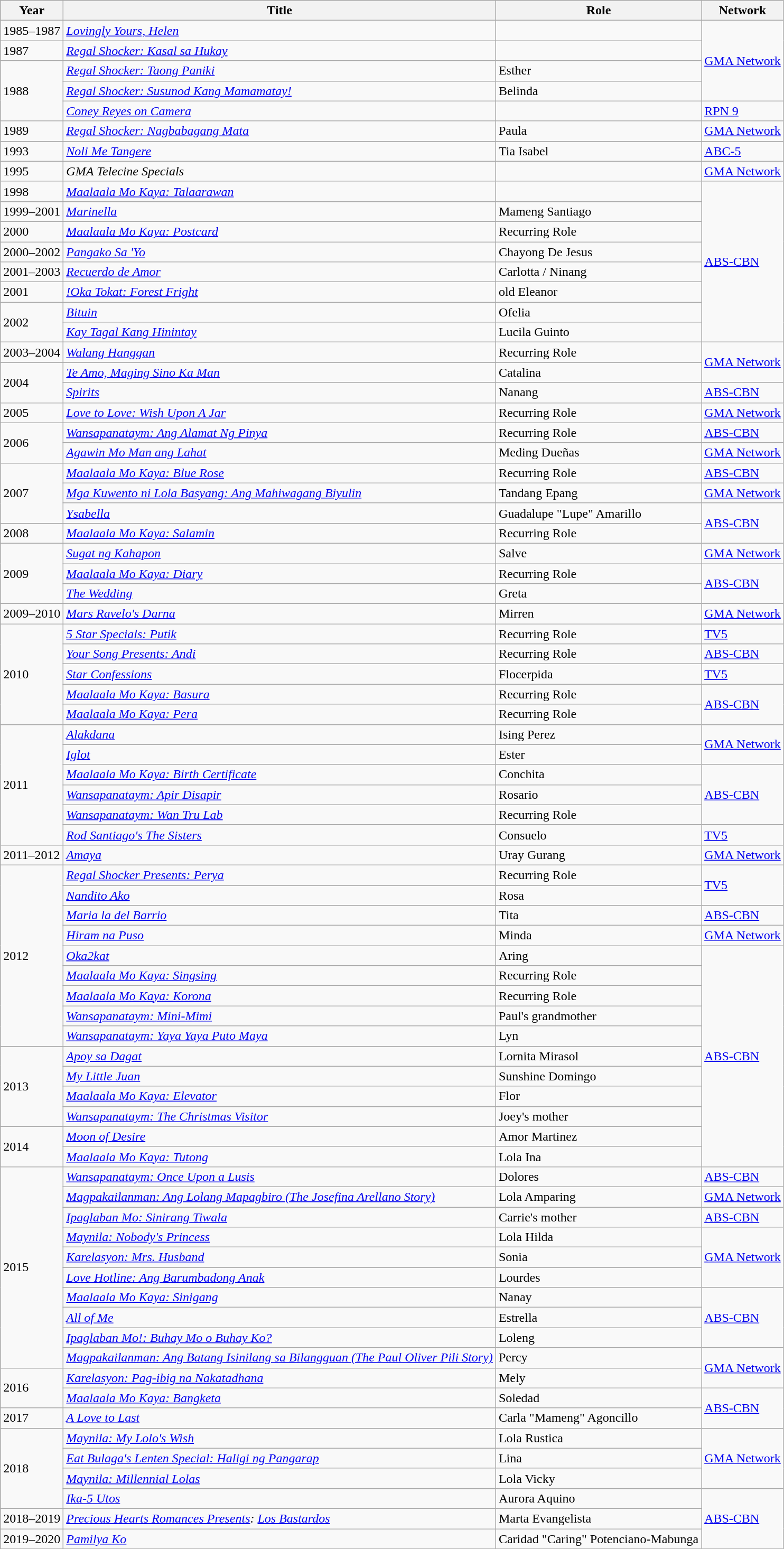<table class="wikitable sortable">
<tr>
<th>Year</th>
<th>Title</th>
<th>Role</th>
<th>Network</th>
</tr>
<tr>
<td>1985–1987</td>
<td><em><a href='#'>Lovingly Yours, Helen</a></em></td>
<td></td>
<td rowspan="4"><a href='#'>GMA Network</a></td>
</tr>
<tr>
<td>1987</td>
<td><em><a href='#'>Regal Shocker: Kasal sa Hukay</a></em></td>
<td></td>
</tr>
<tr>
<td rowspan="3">1988</td>
<td><em><a href='#'>Regal Shocker: Taong Paniki</a></em></td>
<td>Esther</td>
</tr>
<tr>
<td><em><a href='#'>Regal Shocker: Susunod Kang Mamamatay!</a></em></td>
<td>Belinda</td>
</tr>
<tr>
<td><em><a href='#'>Coney Reyes on Camera</a></em></td>
<td></td>
<td><a href='#'>RPN 9</a></td>
</tr>
<tr>
<td>1989</td>
<td><em><a href='#'>Regal Shocker: Nagbabagang Mata</a></em></td>
<td>Paula</td>
<td><a href='#'>GMA Network</a></td>
</tr>
<tr>
<td>1993</td>
<td><em><a href='#'>Noli Me Tangere</a></em></td>
<td>Tia Isabel</td>
<td><a href='#'>ABC-5</a></td>
</tr>
<tr>
<td>1995</td>
<td><em>GMA Telecine Specials</em></td>
<td></td>
<td><a href='#'>GMA Network</a></td>
</tr>
<tr>
<td>1998</td>
<td><em><a href='#'>Maalaala Mo Kaya: Talaarawan</a></em></td>
<td></td>
<td rowspan=8><a href='#'>ABS-CBN</a></td>
</tr>
<tr>
<td>1999–2001</td>
<td><em><a href='#'>Marinella</a></em></td>
<td>Mameng Santiago</td>
</tr>
<tr>
<td>2000</td>
<td><em><a href='#'>Maalaala Mo Kaya: Postcard</a></em></td>
<td>Recurring Role</td>
</tr>
<tr>
<td>2000–2002</td>
<td><em><a href='#'>Pangako Sa 'Yo</a></em></td>
<td>Chayong De Jesus</td>
</tr>
<tr>
<td>2001–2003</td>
<td><em><a href='#'>Recuerdo de Amor</a></em></td>
<td>Carlotta / Ninang</td>
</tr>
<tr>
<td>2001</td>
<td><em><a href='#'>!Oka Tokat: Forest Fright</a></em></td>
<td>old Eleanor</td>
</tr>
<tr>
<td rowspan="2">2002</td>
<td><em><a href='#'>Bituin</a></em></td>
<td>Ofelia</td>
</tr>
<tr>
<td><em><a href='#'>Kay Tagal Kang Hinintay</a></em></td>
<td>Lucila Guinto</td>
</tr>
<tr>
<td>2003–2004</td>
<td><em><a href='#'>Walang Hanggan</a></em></td>
<td>Recurring Role</td>
<td rowspan="2"><a href='#'>GMA Network</a></td>
</tr>
<tr>
<td rowspan="2">2004</td>
<td><em><a href='#'>Te Amo, Maging Sino Ka Man</a></em></td>
<td>Catalina</td>
</tr>
<tr>
<td><em><a href='#'>Spirits</a></em></td>
<td>Nanang</td>
<td><a href='#'>ABS-CBN</a></td>
</tr>
<tr>
<td>2005</td>
<td><em><a href='#'>Love to Love: Wish Upon A Jar</a></em></td>
<td>Recurring Role</td>
<td><a href='#'>GMA Network</a></td>
</tr>
<tr>
<td rowspan="2">2006</td>
<td><em><a href='#'>Wansapanataym: Ang Alamat Ng Pinya</a></em></td>
<td>Recurring Role</td>
<td><a href='#'>ABS-CBN</a></td>
</tr>
<tr>
<td><em><a href='#'>Agawin Mo Man ang Lahat</a></em></td>
<td>Meding Dueñas</td>
<td><a href='#'>GMA Network</a></td>
</tr>
<tr>
<td rowspan="3">2007</td>
<td><em><a href='#'>Maalaala Mo Kaya: Blue Rose</a></em></td>
<td>Recurring Role</td>
<td><a href='#'>ABS-CBN</a></td>
</tr>
<tr>
<td><em><a href='#'>Mga Kuwento ni Lola Basyang: Ang Mahiwagang Biyulin</a></em></td>
<td>Tandang Epang</td>
<td><a href='#'>GMA Network</a></td>
</tr>
<tr>
<td><em><a href='#'>Ysabella</a></em></td>
<td>Guadalupe "Lupe" Amarillo</td>
<td rowspan=2><a href='#'>ABS-CBN</a></td>
</tr>
<tr>
<td>2008</td>
<td><em><a href='#'>Maalaala Mo Kaya: Salamin</a></em></td>
<td>Recurring Role</td>
</tr>
<tr>
<td rowspan="3">2009</td>
<td><em><a href='#'>Sugat ng Kahapon</a></em></td>
<td>Salve</td>
<td><a href='#'>GMA Network</a></td>
</tr>
<tr>
<td><em><a href='#'>Maalaala Mo Kaya: Diary</a></em></td>
<td>Recurring Role</td>
<td rowspan=2><a href='#'>ABS-CBN</a></td>
</tr>
<tr>
<td><em><a href='#'>The Wedding</a></em></td>
<td>Greta</td>
</tr>
<tr>
<td>2009–2010</td>
<td><em><a href='#'>Mars Ravelo's Darna</a></em></td>
<td>Mirren</td>
<td><a href='#'>GMA Network</a></td>
</tr>
<tr>
<td rowspan="5">2010</td>
<td><em><a href='#'>5 Star Specials: Putik</a></em></td>
<td>Recurring Role</td>
<td><a href='#'>TV5</a></td>
</tr>
<tr>
<td><em><a href='#'>Your Song Presents: Andi</a></em></td>
<td>Recurring Role</td>
<td><a href='#'>ABS-CBN</a></td>
</tr>
<tr>
<td><em><a href='#'>Star Confessions</a></em></td>
<td>Flocerpida</td>
<td><a href='#'>TV5</a></td>
</tr>
<tr>
<td><em><a href='#'>Maalaala Mo Kaya: Basura</a></em></td>
<td>Recurring Role</td>
<td rowspan=2><a href='#'>ABS-CBN</a></td>
</tr>
<tr>
<td><em><a href='#'>Maalaala Mo Kaya: Pera</a></em></td>
<td>Recurring Role</td>
</tr>
<tr>
<td rowspan="6">2011</td>
<td><em><a href='#'>Alakdana</a></em></td>
<td>Ising Perez</td>
<td rowspan=2><a href='#'>GMA Network</a></td>
</tr>
<tr>
<td><em><a href='#'>Iglot</a></em></td>
<td>Ester</td>
</tr>
<tr>
<td><em><a href='#'>Maalaala Mo Kaya: Birth Certificate</a></em></td>
<td>Conchita</td>
<td rowspan=3><a href='#'>ABS-CBN</a></td>
</tr>
<tr>
<td><em><a href='#'>Wansapanataym: Apir Disapir</a></em></td>
<td>Rosario</td>
</tr>
<tr>
<td><em><a href='#'>Wansapanataym: Wan Tru Lab</a></em></td>
<td>Recurring Role</td>
</tr>
<tr>
<td><em><a href='#'>Rod Santiago's The Sisters</a></em></td>
<td>Consuelo</td>
<td><a href='#'>TV5</a></td>
</tr>
<tr>
<td>2011–2012</td>
<td><em><a href='#'>Amaya</a></em></td>
<td>Uray Gurang</td>
<td><a href='#'>GMA Network</a></td>
</tr>
<tr>
<td rowspan="9">2012</td>
<td><em><a href='#'>Regal Shocker Presents: Perya</a></em></td>
<td>Recurring Role</td>
<td rowspan=2><a href='#'>TV5</a></td>
</tr>
<tr>
<td><em><a href='#'>Nandito Ako</a></em></td>
<td>Rosa</td>
</tr>
<tr>
<td><em><a href='#'>Maria la del Barrio</a></em></td>
<td>Tita</td>
<td><a href='#'>ABS-CBN</a></td>
</tr>
<tr>
<td><em><a href='#'>Hiram na Puso</a></em></td>
<td>Minda</td>
<td><a href='#'>GMA Network</a></td>
</tr>
<tr>
<td><em><a href='#'>Oka2kat</a></em></td>
<td>Aring</td>
<td rowspan="11"><a href='#'>ABS-CBN</a></td>
</tr>
<tr>
<td><em><a href='#'>Maalaala Mo Kaya: Singsing</a></em></td>
<td>Recurring Role</td>
</tr>
<tr>
<td><em><a href='#'>Maalaala Mo Kaya: Korona</a></em></td>
<td>Recurring Role</td>
</tr>
<tr>
<td><em><a href='#'>Wansapanataym: Mini-Mimi</a></em></td>
<td>Paul's grandmother</td>
</tr>
<tr>
<td><em><a href='#'>Wansapanataym: Yaya Yaya Puto Maya</a></em></td>
<td>Lyn</td>
</tr>
<tr>
<td rowspan="4">2013</td>
<td><em><a href='#'>Apoy sa Dagat</a></em></td>
<td>Lornita Mirasol</td>
</tr>
<tr>
<td><em><a href='#'>My Little Juan</a></em></td>
<td>Sunshine Domingo</td>
</tr>
<tr>
<td><em><a href='#'>Maalaala Mo Kaya: Elevator</a></em></td>
<td>Flor</td>
</tr>
<tr>
<td><em><a href='#'>Wansapanataym: The Christmas Visitor</a></em></td>
<td>Joey's mother</td>
</tr>
<tr>
<td rowspan="2">2014</td>
<td><em><a href='#'>Moon of Desire</a></em></td>
<td>Amor Martinez</td>
</tr>
<tr>
<td><em><a href='#'>Maalaala Mo Kaya: Tutong</a></em></td>
<td>Lola Ina</td>
</tr>
<tr>
<td rowspan="10">2015</td>
<td><em><a href='#'>Wansapanataym: Once Upon a Lusis</a></em></td>
<td>Dolores</td>
<td><a href='#'>ABS-CBN</a> </td>
</tr>
<tr>
<td><em><a href='#'>Magpakailanman: Ang Lolang Mapagbiro (The Josefina Arellano Story)</a></em></td>
<td>Lola Amparing</td>
<td><a href='#'>GMA Network</a> </td>
</tr>
<tr>
<td><em><a href='#'>Ipaglaban Mo: Sinirang Tiwala</a></em></td>
<td>Carrie's mother</td>
<td><a href='#'>ABS-CBN</a> </td>
</tr>
<tr>
<td><em><a href='#'>Maynila: Nobody's Princess</a></em></td>
<td>Lola Hilda</td>
<td rowspan="3"><a href='#'>GMA Network</a> </td>
</tr>
<tr>
<td><em><a href='#'>Karelasyon: Mrs. Husband</a></em></td>
<td>Sonia </td>
</tr>
<tr>
<td><em><a href='#'>Love Hotline: Ang Barumbadong Anak</a></em></td>
<td>Lourdes </td>
</tr>
<tr>
<td><em><a href='#'>Maalaala Mo Kaya: Sinigang</a></em></td>
<td>Nanay</td>
<td rowspan="3"><a href='#'>ABS-CBN</a> </td>
</tr>
<tr>
<td><em><a href='#'>All of Me</a></em></td>
<td>Estrella</td>
</tr>
<tr>
<td><em><a href='#'>Ipaglaban Mo!: Buhay Mo o Buhay Ko?</a></em></td>
<td>Loleng </td>
</tr>
<tr>
<td><em><a href='#'>Magpakailanman: Ang Batang Isinilang sa Bilangguan (The Paul Oliver Pili Story)</a></em></td>
<td>Percy</td>
<td rowspan="2"><a href='#'>GMA Network</a> </td>
</tr>
<tr>
<td rowspan="2">2016</td>
<td><em><a href='#'>Karelasyon: Pag-ibig na Nakatadhana</a></em></td>
<td>Mely</td>
</tr>
<tr>
<td><em><a href='#'>Maalaala Mo Kaya: Bangketa</a></em></td>
<td>Soledad</td>
<td rowspan="2"><a href='#'>ABS-CBN</a></td>
</tr>
<tr>
<td>2017</td>
<td><em><a href='#'>A Love to Last</a></em></td>
<td>Carla "Mameng" Agoncillo</td>
</tr>
<tr>
<td rowspan="4">2018</td>
<td><em><a href='#'>Maynila: My Lolo's Wish</a></em></td>
<td>Lola Rustica</td>
<td rowspan="3"><a href='#'>GMA Network</a></td>
</tr>
<tr>
<td><em><a href='#'>Eat Bulaga's Lenten Special: Haligi ng Pangarap</a></em></td>
<td>Lina</td>
</tr>
<tr>
<td><em><a href='#'>Maynila: Millennial Lolas</a></em></td>
<td>Lola Vicky</td>
</tr>
<tr>
<td><em><a href='#'>Ika-5 Utos</a></em></td>
<td>Aurora Aquino</td>
<td rowspan="3"><a href='#'>ABS-CBN</a></td>
</tr>
<tr>
<td>2018–2019</td>
<td><em><a href='#'>Precious Hearts Romances Presents</a>: <a href='#'>Los Bastardos</a></em></td>
<td>Marta Evangelista</td>
</tr>
<tr>
<td>2019–2020</td>
<td><em><a href='#'>Pamilya Ko</a></em></td>
<td>Caridad "Caring" Potenciano-Mabunga</td>
</tr>
</table>
